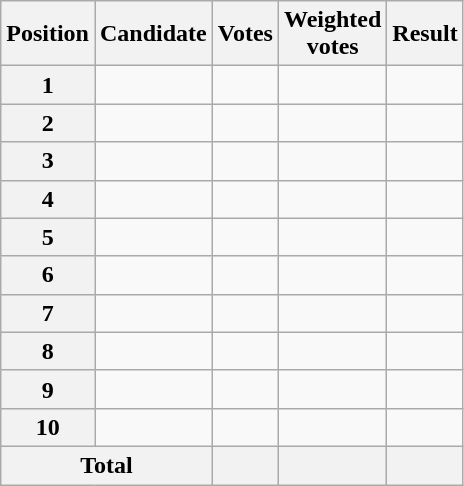<table class="wikitable sortable col3right col4right">
<tr>
<th scope="col">Position</th>
<th scope="col">Candidate</th>
<th scope="col">Votes</th>
<th scope="col">Weighted<br>votes</th>
<th scope="col">Result</th>
</tr>
<tr>
<th scope="row">1</th>
<td></td>
<td></td>
<td></td>
<td></td>
</tr>
<tr>
<th scope="row">2</th>
<td></td>
<td></td>
<td></td>
<td></td>
</tr>
<tr>
<th scope="row">3</th>
<td></td>
<td></td>
<td></td>
<td></td>
</tr>
<tr>
<th scope="row">4</th>
<td></td>
<td></td>
<td></td>
<td></td>
</tr>
<tr>
<th scope="row">5</th>
<td></td>
<td></td>
<td></td>
<td></td>
</tr>
<tr>
<th scope="row">6</th>
<td></td>
<td></td>
<td></td>
<td></td>
</tr>
<tr>
<th scope="row">7</th>
<td></td>
<td></td>
<td></td>
<td></td>
</tr>
<tr>
<th scope="row">8</th>
<td></td>
<td></td>
<td></td>
<td></td>
</tr>
<tr>
<th scope="row">9</th>
<td></td>
<td></td>
<td></td>
<td></td>
</tr>
<tr>
<th scope="row">10</th>
<td></td>
<td></td>
<td></td>
<td></td>
</tr>
<tr class="sortbottom">
<th scope="row" colspan="2">Total</th>
<th style="text-align:right"></th>
<th style="text-align:right"></th>
<th></th>
</tr>
</table>
